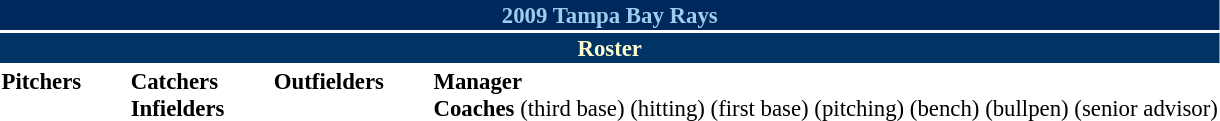<table class="toccolours" style="font-size: 95%;">
<tr>
<th colspan="10" style="background:#00285d; color:#9eceee; text-align:center;">2009 Tampa Bay Rays</th>
</tr>
<tr>
<td colspan="10" style="background:#036; color:#fffdd0; text-align:center;"><strong>Roster</strong></td>
</tr>
<tr>
<td valign="top"><strong>Pitchers</strong><br>



















</td>
<td style="width:25px;"></td>
<td valign="top"><strong>Catchers</strong><br>



<strong>Infielders</strong>








</td>
<td style="width:25px;"></td>
<td valign="top"><strong>Outfielders</strong><br>





</td>
<td style="width:25px;"></td>
<td valign="top"><strong>Manager</strong><br>
<strong>Coaches</strong>

 (third base)

 (hitting)
 (first base)
 (pitching)
 (bench)
 (bullpen)
 (senior advisor)</td>
</tr>
</table>
